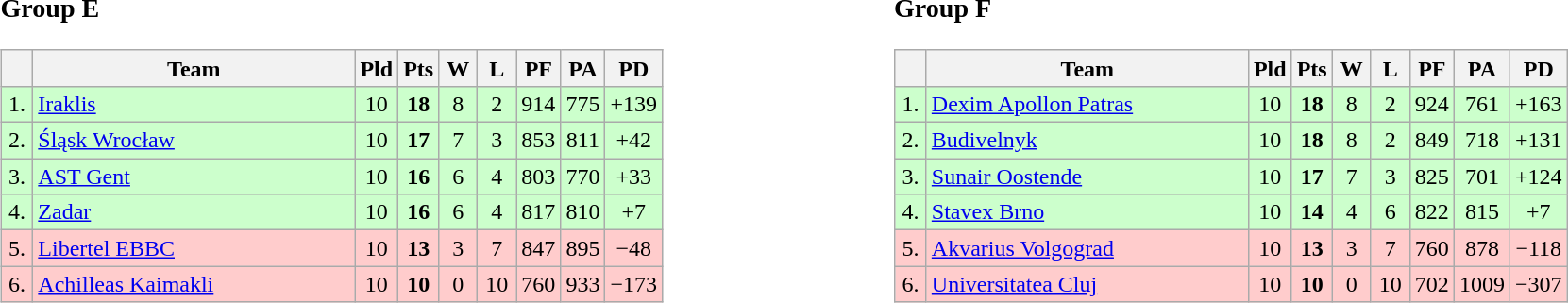<table>
<tr>
<td style="vertical-align:top; width:33%;"><br><h3>Group E</h3><table class="wikitable" style="text-align:center">
<tr>
<th width=15></th>
<th width=220>Team</th>
<th width=20>Pld</th>
<th width=20>Pts</th>
<th width=20>W</th>
<th width=20>L</th>
<th width=20>PF</th>
<th width=20>PA</th>
<th width=20>PD</th>
</tr>
<tr style="background: #ccffcc;">
<td>1.</td>
<td align=left> <a href='#'>Iraklis</a></td>
<td>10</td>
<td><strong>18</strong></td>
<td>8</td>
<td>2</td>
<td>914</td>
<td>775</td>
<td>+139</td>
</tr>
<tr style="background: #ccffcc;">
<td>2.</td>
<td align=left> <a href='#'>Śląsk Wrocław</a></td>
<td>10</td>
<td><strong>17</strong></td>
<td>7</td>
<td>3</td>
<td>853</td>
<td>811</td>
<td>+42</td>
</tr>
<tr style="background: #ccffcc;">
<td>3.</td>
<td align=left> <a href='#'>AST Gent</a></td>
<td>10</td>
<td><strong>16</strong></td>
<td>6</td>
<td>4</td>
<td>803</td>
<td>770</td>
<td>+33</td>
</tr>
<tr style="background: #ccffcc;">
<td>4.</td>
<td align=left> <a href='#'>Zadar</a></td>
<td>10</td>
<td><strong>16</strong></td>
<td>6</td>
<td>4</td>
<td>817</td>
<td>810</td>
<td>+7</td>
</tr>
<tr style="background: #ffcccc;">
<td>5.</td>
<td align=left> <a href='#'>Libertel EBBC</a></td>
<td>10</td>
<td><strong>13</strong></td>
<td>3</td>
<td>7</td>
<td>847</td>
<td>895</td>
<td>−48</td>
</tr>
<tr style="background: #ffcccc;">
<td>6.</td>
<td align=left> <a href='#'>Achilleas Kaimakli</a></td>
<td>10</td>
<td><strong>10</strong></td>
<td>0</td>
<td>10</td>
<td>760</td>
<td>933</td>
<td>−173</td>
</tr>
</table>
</td>
<td style="vertical-align:top; width:33%;"><br><h3>Group F</h3><table class="wikitable" style="text-align:center">
<tr>
<th width=15></th>
<th width=220>Team</th>
<th width=20>Pld</th>
<th width=20>Pts</th>
<th width=20>W</th>
<th width=20>L</th>
<th width=20>PF</th>
<th width=20>PA</th>
<th width=20>PD</th>
</tr>
<tr style="background: #ccffcc;">
<td>1.</td>
<td align=left> <a href='#'>Dexim Apollon Patras</a></td>
<td>10</td>
<td><strong>18</strong></td>
<td>8</td>
<td>2</td>
<td>924</td>
<td>761</td>
<td>+163</td>
</tr>
<tr style="background: #ccffcc;">
<td>2.</td>
<td align=left> <a href='#'>Budivelnyk</a></td>
<td>10</td>
<td><strong>18</strong></td>
<td>8</td>
<td>2</td>
<td>849</td>
<td>718</td>
<td>+131</td>
</tr>
<tr style="background: #ccffcc;">
<td>3.</td>
<td align=left> <a href='#'>Sunair Oostende</a></td>
<td>10</td>
<td><strong>17</strong></td>
<td>7</td>
<td>3</td>
<td>825</td>
<td>701</td>
<td>+124</td>
</tr>
<tr style="background: #ccffcc;">
<td>4.</td>
<td align=left> <a href='#'>Stavex Brno</a></td>
<td>10</td>
<td><strong>14</strong></td>
<td>4</td>
<td>6</td>
<td>822</td>
<td>815</td>
<td>+7</td>
</tr>
<tr style="background: #ffcccc;">
<td>5.</td>
<td align=left> <a href='#'>Akvarius Volgograd</a></td>
<td>10</td>
<td><strong>13</strong></td>
<td>3</td>
<td>7</td>
<td>760</td>
<td>878</td>
<td>−118</td>
</tr>
<tr style="background: #ffcccc;">
<td>6.</td>
<td align=left> <a href='#'>Universitatea Cluj</a></td>
<td>10</td>
<td><strong>10</strong></td>
<td>0</td>
<td>10</td>
<td>702</td>
<td>1009</td>
<td>−307</td>
</tr>
</table>
</td>
</tr>
</table>
